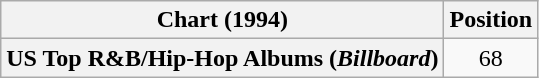<table class="wikitable plainrowheaders" style="text-align:center">
<tr>
<th scope="col">Chart (1994)</th>
<th scope="col">Position</th>
</tr>
<tr>
<th scope="row">US Top R&B/Hip-Hop Albums (<em>Billboard</em>)</th>
<td>68</td>
</tr>
</table>
